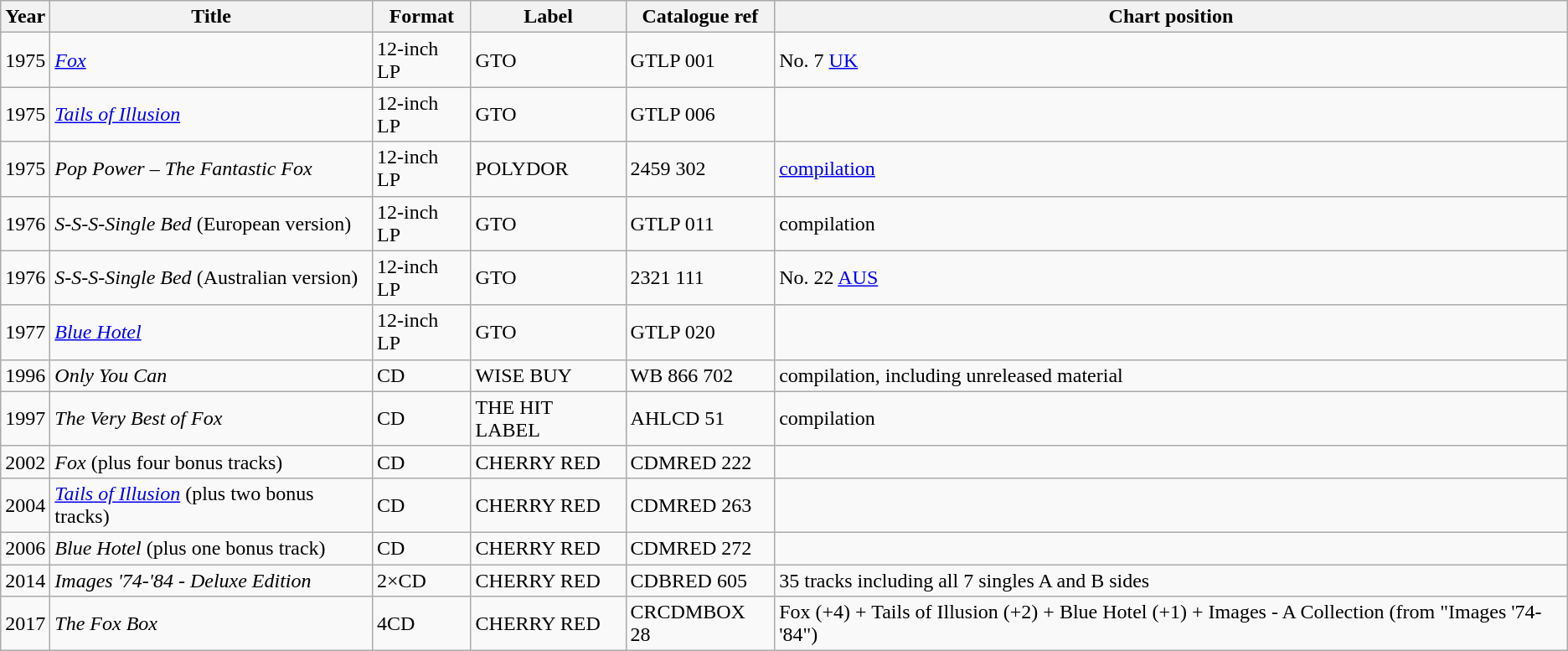<table class="wikitable">
<tr>
<th>Year</th>
<th>Title</th>
<th>Format</th>
<th>Label</th>
<th>Catalogue ref</th>
<th>Chart position</th>
</tr>
<tr>
<td>1975</td>
<td><em><a href='#'>Fox</a></em></td>
<td>12-inch LP</td>
<td>GTO</td>
<td>GTLP 001</td>
<td>No. 7 <a href='#'>UK</a></td>
</tr>
<tr>
<td>1975</td>
<td><em><a href='#'>Tails of Illusion</a></em></td>
<td>12-inch LP</td>
<td>GTO</td>
<td>GTLP 006</td>
<td></td>
</tr>
<tr>
<td>1975</td>
<td><em>Pop Power – The Fantastic Fox</em></td>
<td>12-inch LP</td>
<td>POLYDOR</td>
<td>2459 302</td>
<td><a href='#'>compilation</a></td>
</tr>
<tr>
<td>1976</td>
<td><em>S-S-S-Single Bed</em> (European version)</td>
<td>12-inch LP</td>
<td>GTO</td>
<td>GTLP 011</td>
<td>compilation</td>
</tr>
<tr>
<td>1976</td>
<td><em>S-S-S-Single Bed</em> (Australian version)</td>
<td>12-inch LP</td>
<td>GTO</td>
<td>2321 111</td>
<td>No. 22 <a href='#'>AUS</a></td>
</tr>
<tr>
<td>1977</td>
<td><em><a href='#'>Blue Hotel</a></em></td>
<td>12-inch LP</td>
<td>GTO</td>
<td>GTLP 020</td>
<td></td>
</tr>
<tr>
<td>1996</td>
<td><em>Only You Can</em></td>
<td>CD</td>
<td>WISE BUY</td>
<td>WB 866 702</td>
<td>compilation, including unreleased material</td>
</tr>
<tr>
<td>1997</td>
<td><em>The Very Best of Fox</em></td>
<td>CD</td>
<td>THE HIT LABEL</td>
<td>AHLCD 51</td>
<td>compilation</td>
</tr>
<tr>
<td>2002</td>
<td><em>Fox</em> (plus four bonus tracks)</td>
<td>CD</td>
<td>CHERRY RED</td>
<td>CDMRED 222</td>
<td></td>
</tr>
<tr>
<td>2004</td>
<td><em><a href='#'>Tails of Illusion</a></em> (plus two bonus tracks)</td>
<td>CD</td>
<td>CHERRY RED</td>
<td>CDMRED 263</td>
<td></td>
</tr>
<tr>
<td>2006</td>
<td><em>Blue Hotel</em> (plus one bonus track)</td>
<td>CD</td>
<td>CHERRY RED</td>
<td>CDMRED 272</td>
<td></td>
</tr>
<tr>
<td>2014</td>
<td><em>Images '74-'84 - Deluxe Edition</em></td>
<td>2×CD</td>
<td>CHERRY RED</td>
<td>CDBRED 605</td>
<td>35 tracks including all 7 singles A and B sides</td>
</tr>
<tr>
<td>2017</td>
<td><em>The Fox Box</em></td>
<td>4CD</td>
<td>CHERRY RED</td>
<td>CRCDMBOX 28</td>
<td>Fox (+4) + Tails of Illusion (+2) + Blue Hotel (+1) + Images - A Collection (from "Images '74-'84")</td>
</tr>
</table>
